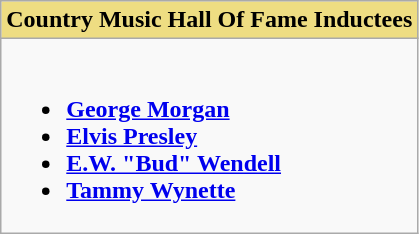<table class="wikitable">
<tr>
<th style="background:#EEDD82; width=50%">Country Music Hall Of Fame Inductees</th>
</tr>
<tr>
<td valign="top"><br><ul><li><strong><a href='#'>George Morgan</a></strong></li><li><strong><a href='#'>Elvis Presley</a></strong></li><li><strong><a href='#'>E.W. "Bud" Wendell</a></strong></li><li><strong><a href='#'>Tammy Wynette</a></strong></li></ul></td>
</tr>
</table>
